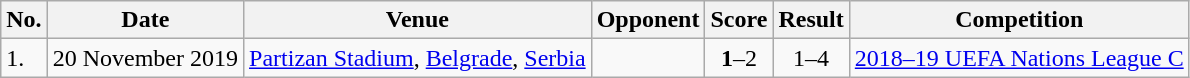<table class="wikitable">
<tr>
<th>No.</th>
<th>Date</th>
<th>Venue</th>
<th>Opponent</th>
<th>Score</th>
<th>Result</th>
<th>Competition</th>
</tr>
<tr>
<td>1.</td>
<td>20 November 2019</td>
<td><a href='#'>Partizan Stadium</a>, <a href='#'>Belgrade</a>, <a href='#'>Serbia</a></td>
<td></td>
<td align=center><strong>1</strong>–2</td>
<td align=center>1–4</td>
<td><a href='#'>2018–19 UEFA Nations League C</a></td>
</tr>
</table>
